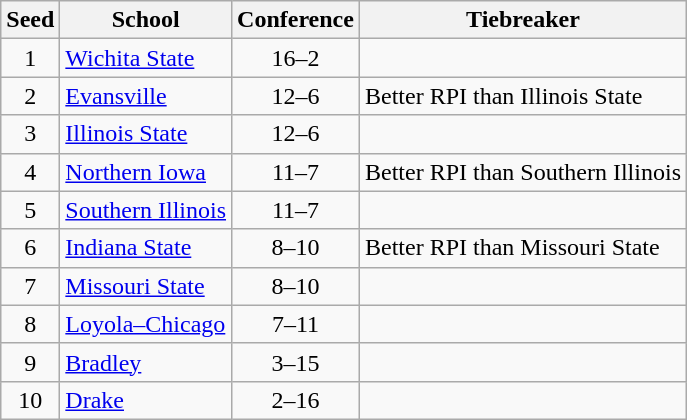<table class="wikitable" style="text-align:center">
<tr>
<th>Seed</th>
<th>School</th>
<th>Conference</th>
<th>Tiebreaker</th>
</tr>
<tr>
<td>1</td>
<td align=left><a href='#'>Wichita State</a></td>
<td>16–2</td>
<td></td>
</tr>
<tr>
<td>2</td>
<td align=left><a href='#'>Evansville</a></td>
<td>12–6</td>
<td align=left>Better RPI than Illinois State</td>
</tr>
<tr>
<td>3</td>
<td align=left><a href='#'>Illinois State</a></td>
<td>12–6</td>
<td></td>
</tr>
<tr>
<td>4</td>
<td align=left><a href='#'>Northern Iowa</a></td>
<td>11–7</td>
<td align=left>Better RPI than Southern Illinois</td>
</tr>
<tr>
<td>5</td>
<td align=left><a href='#'>Southern Illinois</a></td>
<td>11–7</td>
<td></td>
</tr>
<tr>
<td>6</td>
<td align=left><a href='#'>Indiana State</a></td>
<td>8–10</td>
<td align=left>Better RPI than Missouri State</td>
</tr>
<tr>
<td>7</td>
<td align=left><a href='#'>Missouri State</a></td>
<td>8–10</td>
<td></td>
</tr>
<tr>
<td>8</td>
<td align=left><a href='#'>Loyola–Chicago</a></td>
<td>7–11</td>
<td></td>
</tr>
<tr>
<td>9</td>
<td align=left><a href='#'>Bradley</a></td>
<td>3–15</td>
<td></td>
</tr>
<tr>
<td>10</td>
<td align=left><a href='#'>Drake</a></td>
<td>2–16</td>
<td></td>
</tr>
</table>
